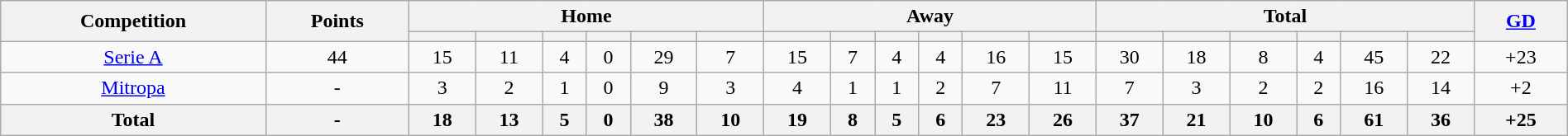<table class="wikitable" style="width:100%;margin:auto;clear:both;text-align:center;">
<tr>
<th rowspan="2">Competition</th>
<th rowspan="2">Points</th>
<th colspan="6">Home</th>
<th colspan="6">Away</th>
<th colspan="6">Total</th>
<th rowspan="2"><a href='#'>GD</a></th>
</tr>
<tr>
<th></th>
<th></th>
<th></th>
<th></th>
<th></th>
<th></th>
<th></th>
<th></th>
<th></th>
<th></th>
<th></th>
<th></th>
<th></th>
<th></th>
<th></th>
<th></th>
<th></th>
<th></th>
</tr>
<tr>
<td><a href='#'>Serie A</a></td>
<td>44</td>
<td>15</td>
<td>11</td>
<td>4</td>
<td>0</td>
<td>29</td>
<td>7</td>
<td>15</td>
<td>7</td>
<td>4</td>
<td>4</td>
<td>16</td>
<td>15</td>
<td>30</td>
<td>18</td>
<td>8</td>
<td>4</td>
<td>45</td>
<td>22</td>
<td>+23</td>
</tr>
<tr>
<td><a href='#'>Mitropa</a></td>
<td>-</td>
<td>3</td>
<td>2</td>
<td>1</td>
<td>0</td>
<td>9</td>
<td>3</td>
<td>4</td>
<td>1</td>
<td>1</td>
<td>2</td>
<td>7</td>
<td>11</td>
<td>7</td>
<td>3</td>
<td>2</td>
<td>2</td>
<td>16</td>
<td>14</td>
<td>+2</td>
</tr>
<tr>
<th>Total</th>
<th>-</th>
<th>18</th>
<th>13</th>
<th>5</th>
<th>0</th>
<th>38</th>
<th>10</th>
<th>19</th>
<th>8</th>
<th>5</th>
<th>6</th>
<th>23</th>
<th>26</th>
<th>37</th>
<th>21</th>
<th>10</th>
<th>6</th>
<th>61</th>
<th>36</th>
<th>+25</th>
</tr>
</table>
